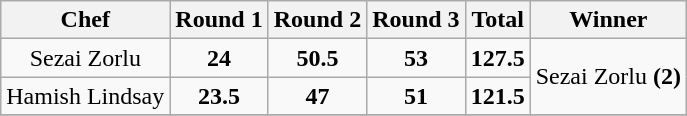<table class="wikitable"  style="float:left; margin:auto; text-align:center;">
<tr>
<th>Chef</th>
<th>Round 1</th>
<th>Round 2</th>
<th>Round 3</th>
<th>Total</th>
<th>Winner</th>
</tr>
<tr>
<td>Sezai Zorlu</td>
<td><strong>24</strong></td>
<td><strong>50.5</strong></td>
<td><strong>53</strong></td>
<td><strong>127.5</strong></td>
<td rowspan=2>Sezai Zorlu <strong>(2)</strong></td>
</tr>
<tr>
<td>Hamish Lindsay</td>
<td><strong>23.5</strong></td>
<td><strong>47</strong></td>
<td><strong>51</strong></td>
<td><strong>121.5</strong></td>
</tr>
<tr>
</tr>
</table>
